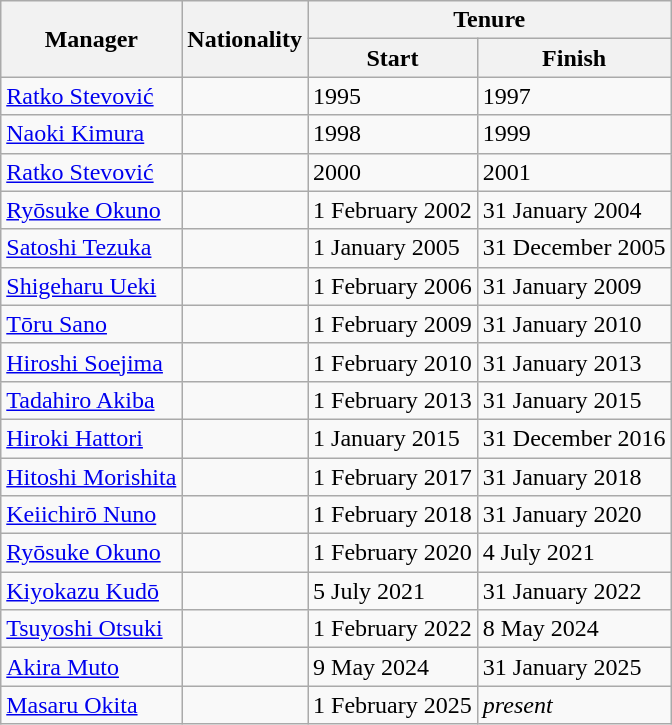<table class="wikitable">
<tr>
<th rowspan="2">Manager</th>
<th rowspan="2">Nationality</th>
<th colspan="2">Tenure </th>
</tr>
<tr>
<th>Start</th>
<th>Finish </th>
</tr>
<tr>
<td><a href='#'>Ratko Stevović</a></td>
<td></td>
<td>1995</td>
<td>1997<br></td>
</tr>
<tr>
<td><a href='#'>Naoki Kimura</a></td>
<td></td>
<td>1998</td>
<td>1999<br></td>
</tr>
<tr>
<td><a href='#'>Ratko Stevović</a></td>
<td></td>
<td>2000</td>
<td>2001<br></td>
</tr>
<tr>
<td><a href='#'>Ryōsuke Okuno</a></td>
<td></td>
<td>1 February 2002</td>
<td>31 January 2004<br></td>
</tr>
<tr>
<td><a href='#'>Satoshi Tezuka</a></td>
<td></td>
<td>1 January 2005</td>
<td>31 December 2005<br></td>
</tr>
<tr>
<td><a href='#'>Shigeharu Ueki</a></td>
<td></td>
<td>1 February 2006</td>
<td>31 January 2009<br></td>
</tr>
<tr>
<td><a href='#'>Tōru Sano</a></td>
<td></td>
<td>1 February 2009</td>
<td>31 January 2010<br></td>
</tr>
<tr>
<td><a href='#'>Hiroshi Soejima</a></td>
<td></td>
<td>1 February 2010</td>
<td>31 January  2013<br></td>
</tr>
<tr>
<td><a href='#'>Tadahiro Akiba</a></td>
<td></td>
<td>1 February 2013</td>
<td>31 January 2015<br></td>
</tr>
<tr>
<td><a href='#'>Hiroki Hattori</a></td>
<td></td>
<td>1 January 2015</td>
<td>31 December 2016<br></td>
</tr>
<tr>
<td><a href='#'>Hitoshi Morishita</a></td>
<td></td>
<td>1 February 2017</td>
<td>31 January 2018<br></td>
</tr>
<tr>
<td><a href='#'>Keiichirō Nuno</a></td>
<td></td>
<td>1 February 2018</td>
<td>31 January 2020<br></td>
</tr>
<tr>
<td><a href='#'>Ryōsuke Okuno</a></td>
<td></td>
<td>1 February 2020</td>
<td>4 July 2021<br></td>
</tr>
<tr>
<td><a href='#'>Kiyokazu Kudō</a></td>
<td></td>
<td>5 July 2021</td>
<td>31 January 2022<br></td>
</tr>
<tr>
<td><a href='#'>Tsuyoshi Otsuki</a></td>
<td></td>
<td>1 February 2022</td>
<td>8 May 2024<br></td>
</tr>
<tr>
<td><a href='#'>Akira Muto</a></td>
<td></td>
<td>9 May 2024 </td>
<td>31 January 2025<br></td>
</tr>
<tr>
<td><a href='#'>Masaru Okita</a></td>
<td></td>
<td>1 February 2025 </td>
<td><em>present</em><br></td>
</tr>
</table>
